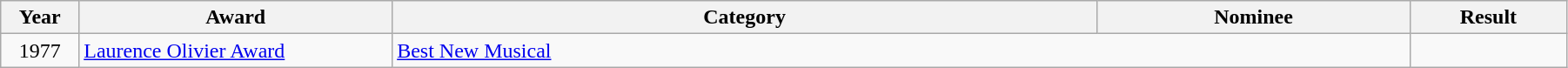<table class="wikitable" width="95%">
<tr>
<th width="5%">Year</th>
<th width="20%">Award</th>
<th width="45%">Category</th>
<th width="20%">Nominee</th>
<th width="10%">Result</th>
</tr>
<tr>
<td align="center">1977</td>
<td><a href='#'>Laurence Olivier Award</a></td>
<td colspan="2"><a href='#'>Best New Musical</a></td>
<td></td>
</tr>
</table>
